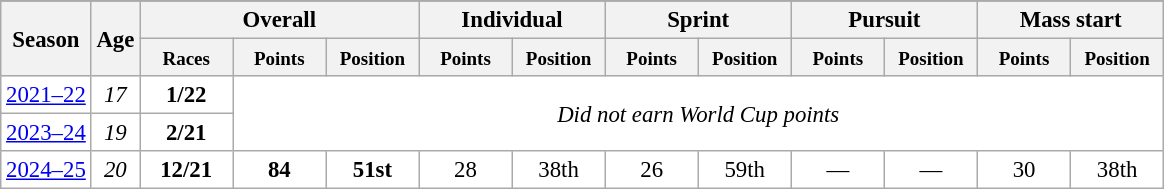<table class="wikitable" style="font-size:95%; text-align:center; border:grey solid 1px; border-collapse:collapse; background:#ffffff;">
<tr class="hintergrundfarbe5">
</tr>
<tr style="background:#efefef;">
<th colspan="1" rowspan="2" color:white; width:115px;">Season</th>
<th colspan="1" rowspan="2" color:white; width:115px;">Age</th>
<th colspan="3" color:white; width:115px;">Overall</th>
<th colspan="2" color:white; width:115px;">Individual</th>
<th colspan="2" color:white; width:115px;">Sprint</th>
<th colspan="2" color:white; width:115px;">Pursuit</th>
<th colspan="2" color:white; width:115px;">Mass start</th>
</tr>
<tr>
<th style="width:55px;"><small>Races</small></th>
<th style="width:55px;"><small>Points</small></th>
<th style="width:55px;"><small>Position</small></th>
<th style="width:55px;"><small>Points</small></th>
<th style="width:55px;"><small>Position</small></th>
<th style="width:55px;"><small>Points</small></th>
<th style="width:55px;"><small>Position</small></th>
<th style="width:55px;"><small>Points</small></th>
<th style="width:55px;"><small>Position</small></th>
<th style="width:55px;"><small>Points</small></th>
<th style="width:55px;"><small>Position</small></th>
</tr>
<tr>
<td><a href='#'>2021–22</a></td>
<td><em>17</em></td>
<td><strong>1/22</strong></td>
<td colspan=10 rowspan=2 align=center><em>Did not earn World Cup points</em></td>
</tr>
<tr>
<td><a href='#'>2023–24</a></td>
<td><em>19</em></td>
<td><strong>2/21</strong></td>
</tr>
<tr>
<td><a href='#'>2024–25</a></td>
<td><em>20</em></td>
<td><strong>12/21</strong></td>
<td><strong>84</strong></td>
<td><strong>51st</strong></td>
<td>28</td>
<td>38th</td>
<td>26</td>
<td>59th</td>
<td>—</td>
<td>—</td>
<td>30</td>
<td>38th</td>
</tr>
</table>
